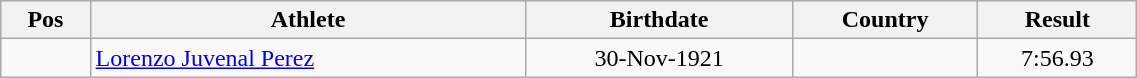<table class="wikitable"  style="text-align:center; width:60%;">
<tr>
<th>Pos</th>
<th>Athlete</th>
<th>Birthdate</th>
<th>Country</th>
<th>Result</th>
</tr>
<tr>
<td align=center></td>
<td align=left><a href='#'>Lorenzo Juvenal Perez</a></td>
<td>30-Nov-1921</td>
<td align=left></td>
<td>7:56.93</td>
</tr>
</table>
